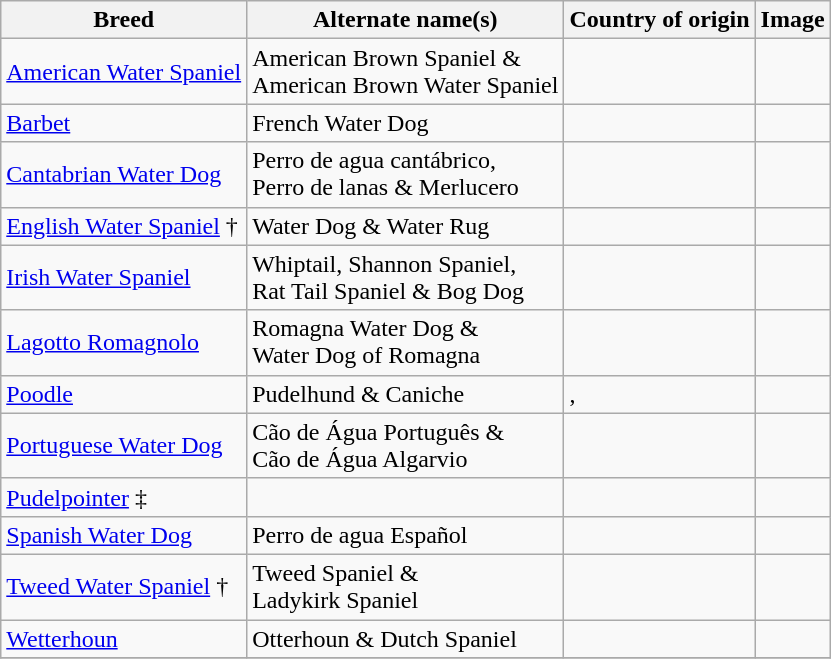<table class="wikitable sortable">
<tr>
<th>Breed</th>
<th>Alternate name(s)</th>
<th>Country of origin</th>
<th class="unsortable">Image</th>
</tr>
<tr>
<td><a href='#'>American Water Spaniel</a></td>
<td>American Brown Spaniel &<br>American Brown Water Spaniel</td>
<td></td>
<td></td>
</tr>
<tr>
<td><a href='#'>Barbet</a></td>
<td>French Water Dog</td>
<td></td>
<td></td>
</tr>
<tr>
<td><a href='#'>Cantabrian Water Dog</a></td>
<td>Perro de agua cantábrico, <br>Perro de lanas & Merlucero</td>
<td></td>
<td></td>
</tr>
<tr>
<td><a href='#'>English Water Spaniel</a> †</td>
<td>Water Dog & Water Rug</td>
<td></td>
<td></td>
</tr>
<tr>
<td><a href='#'>Irish Water Spaniel</a></td>
<td>Whiptail, Shannon Spaniel,<br>Rat Tail Spaniel & Bog Dog</td>
<td></td>
<td></td>
</tr>
<tr>
<td><a href='#'>Lagotto Romagnolo</a></td>
<td>Romagna Water Dog &<br>Water Dog of Romagna</td>
<td></td>
<td></td>
</tr>
<tr>
<td><a href='#'>Poodle</a></td>
<td>Pudelhund & Caniche</td>
<td>, </td>
<td></td>
</tr>
<tr>
<td><a href='#'>Portuguese Water Dog</a></td>
<td>Cão de Água Português &<br>Cão de Água Algarvio</td>
<td></td>
<td></td>
</tr>
<tr>
<td><a href='#'>Pudelpointer</a> ‡</td>
<td></td>
<td></td>
<td></td>
</tr>
<tr>
<td><a href='#'>Spanish Water Dog</a></td>
<td>Perro de agua Español</td>
<td></td>
<td></td>
</tr>
<tr>
<td><a href='#'>Tweed Water Spaniel</a> †</td>
<td>Tweed Spaniel &<br>Ladykirk Spaniel</td>
<td></td>
<td></td>
</tr>
<tr>
<td><a href='#'>Wetterhoun</a></td>
<td>Otterhoun & Dutch Spaniel</td>
<td></td>
<td></td>
</tr>
<tr>
</tr>
</table>
